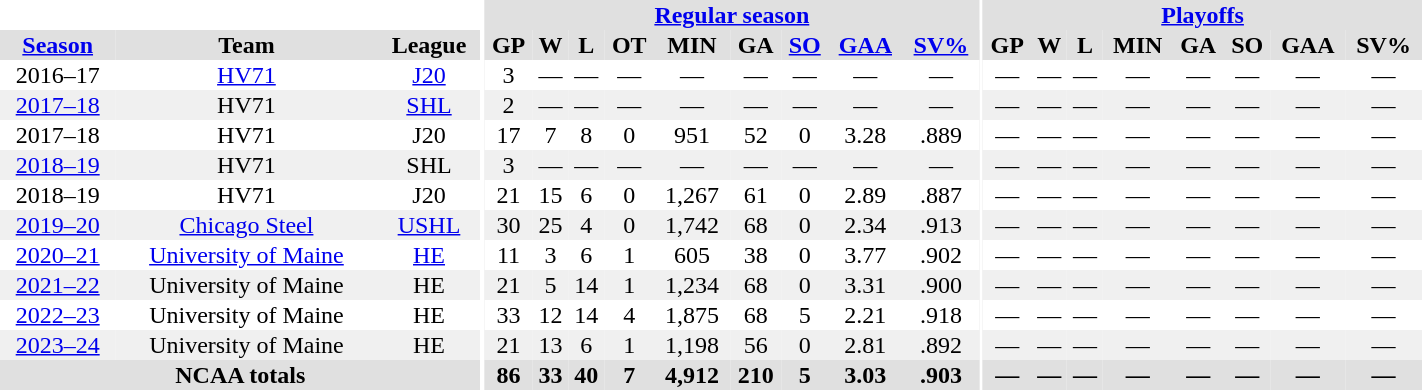<table border="0" cellpadding="1" cellspacing="0" style="text-align:center; width:75%">
<tr bgcolor="#e0e0e0">
<th colspan="3" bgcolor="#ffffff"></th>
<th rowspan="99" bgcolor="#ffffff"></th>
<th colspan="9" bgcolor="#e0e0e0"><a href='#'>Regular season</a></th>
<th rowspan="99" bgcolor="#ffffff"></th>
<th colspan="8" bgcolor="#e0e0e0"><a href='#'>Playoffs</a></th>
</tr>
<tr bgcolor="#e0e0e0">
<th><a href='#'>Season</a></th>
<th>Team</th>
<th>League</th>
<th>GP</th>
<th>W</th>
<th>L</th>
<th>OT</th>
<th>MIN</th>
<th>GA</th>
<th><a href='#'>SO</a></th>
<th><a href='#'>GAA</a></th>
<th><a href='#'>SV%</a></th>
<th>GP</th>
<th>W</th>
<th>L</th>
<th>MIN</th>
<th>GA</th>
<th>SO</th>
<th>GAA</th>
<th>SV%</th>
</tr>
<tr>
<td>2016–17</td>
<td><a href='#'>HV71</a></td>
<td><a href='#'>J20</a></td>
<td>3</td>
<td>—</td>
<td>—</td>
<td>—</td>
<td>—</td>
<td>—</td>
<td>—</td>
<td>—</td>
<td>—</td>
<td>—</td>
<td>—</td>
<td>—</td>
<td>—</td>
<td>—</td>
<td>—</td>
<td>—</td>
<td>—</td>
</tr>
<tr bgcolor="#f0f0f0">
<td><a href='#'>2017–18</a></td>
<td>HV71</td>
<td><a href='#'>SHL</a></td>
<td>2</td>
<td>—</td>
<td>—</td>
<td>—</td>
<td>—</td>
<td>—</td>
<td>—</td>
<td>—</td>
<td>—</td>
<td>—</td>
<td>—</td>
<td>—</td>
<td>—</td>
<td>—</td>
<td>—</td>
<td>—</td>
<td>—</td>
</tr>
<tr>
<td>2017–18</td>
<td>HV71</td>
<td>J20</td>
<td>17</td>
<td>7</td>
<td>8</td>
<td>0</td>
<td>951</td>
<td>52</td>
<td>0</td>
<td>3.28</td>
<td>.889</td>
<td>—</td>
<td>—</td>
<td>—</td>
<td>—</td>
<td>—</td>
<td>—</td>
<td>—</td>
<td>—</td>
</tr>
<tr bgcolor="#f0f0f0">
<td><a href='#'>2018–19</a></td>
<td>HV71</td>
<td>SHL</td>
<td>3</td>
<td>—</td>
<td>—</td>
<td>—</td>
<td>—</td>
<td>—</td>
<td>—</td>
<td>—</td>
<td>—</td>
<td>—</td>
<td>—</td>
<td>—</td>
<td>—</td>
<td>—</td>
<td>—</td>
<td>—</td>
<td>—</td>
</tr>
<tr>
<td>2018–19</td>
<td>HV71</td>
<td>J20</td>
<td>21</td>
<td>15</td>
<td>6</td>
<td>0</td>
<td>1,267</td>
<td>61</td>
<td>0</td>
<td>2.89</td>
<td>.887</td>
<td>—</td>
<td>—</td>
<td>—</td>
<td>—</td>
<td>—</td>
<td>—</td>
<td>—</td>
<td>—</td>
</tr>
<tr bgcolor="#f0f0f0">
<td><a href='#'>2019–20</a></td>
<td><a href='#'>Chicago Steel</a></td>
<td><a href='#'>USHL</a></td>
<td>30</td>
<td>25</td>
<td>4</td>
<td>0</td>
<td>1,742</td>
<td>68</td>
<td>0</td>
<td>2.34</td>
<td>.913</td>
<td>—</td>
<td>—</td>
<td>—</td>
<td>—</td>
<td>—</td>
<td>—</td>
<td>—</td>
<td>—</td>
</tr>
<tr>
<td><a href='#'>2020–21</a></td>
<td><a href='#'>University of Maine</a></td>
<td><a href='#'>HE</a></td>
<td>11</td>
<td>3</td>
<td>6</td>
<td>1</td>
<td>605</td>
<td>38</td>
<td>0</td>
<td>3.77</td>
<td>.902</td>
<td>—</td>
<td>—</td>
<td>—</td>
<td>—</td>
<td>—</td>
<td>—</td>
<td>—</td>
<td>—</td>
</tr>
<tr bgcolor="#f0f0f0">
<td><a href='#'>2021–22</a></td>
<td>University of Maine</td>
<td>HE</td>
<td>21</td>
<td>5</td>
<td>14</td>
<td>1</td>
<td>1,234</td>
<td>68</td>
<td>0</td>
<td>3.31</td>
<td>.900</td>
<td>—</td>
<td>—</td>
<td>—</td>
<td>—</td>
<td>—</td>
<td>—</td>
<td>—</td>
<td>—</td>
</tr>
<tr>
<td><a href='#'>2022–23</a></td>
<td>University of Maine</td>
<td>HE</td>
<td>33</td>
<td>12</td>
<td>14</td>
<td>4</td>
<td>1,875</td>
<td>68</td>
<td>5</td>
<td>2.21</td>
<td>.918</td>
<td>—</td>
<td>—</td>
<td>—</td>
<td>—</td>
<td>—</td>
<td>—</td>
<td>—</td>
<td>—</td>
</tr>
<tr bgcolor="#f0f0f0">
<td><a href='#'>2023–24</a></td>
<td>University of Maine</td>
<td>HE</td>
<td>21</td>
<td>13</td>
<td>6</td>
<td>1</td>
<td>1,198</td>
<td>56</td>
<td>0</td>
<td>2.81</td>
<td>.892</td>
<td>—</td>
<td>—</td>
<td>—</td>
<td>—</td>
<td>—</td>
<td>—</td>
<td>—</td>
<td>—</td>
</tr>
<tr bgcolor="#e0e0e0">
<th colspan="3">NCAA totals</th>
<th>86</th>
<th>33</th>
<th>40</th>
<th>7</th>
<th>4,912</th>
<th>210</th>
<th>5</th>
<th>3.03</th>
<th>.903</th>
<th>—</th>
<th>—</th>
<th>—</th>
<th>—</th>
<th>—</th>
<th>—</th>
<th>—</th>
<th>—</th>
</tr>
</table>
